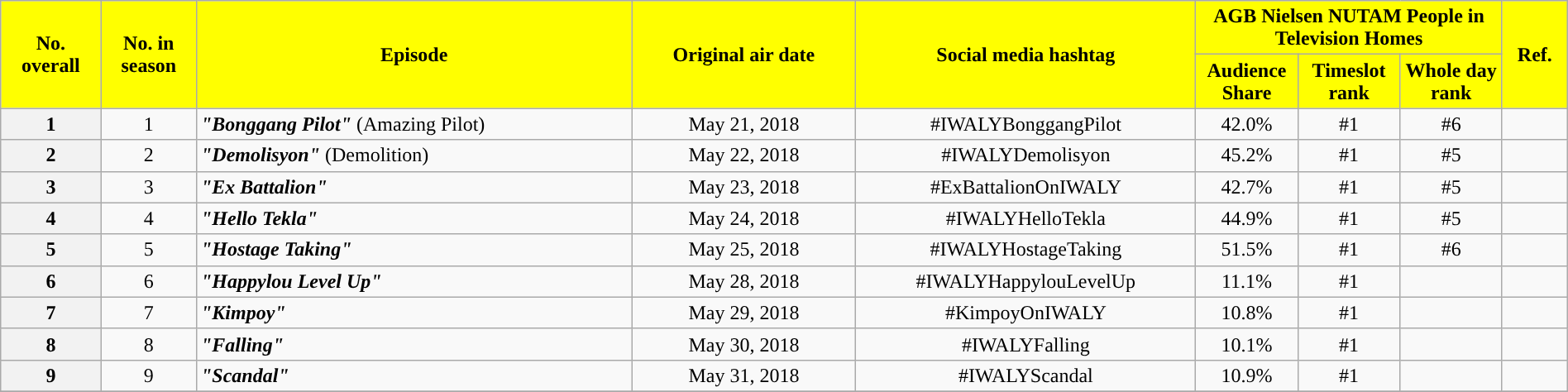<table class="wikitable" style="text-align:center; font-size:100%; line-height:18px;" width="100%">
<tr>
<th style="background-color:#FFFF00; color:black;" rowspan="2">No.<br>overall</th>
<th style="background-color:#FFFF00; color:black;" rowspan="2">No. in<br>season</th>
<th style="background-color:#FFFF00; color:black;" rowspan="2">Episode</th>
<th style="background-color:#FFFF00; color:black" rowspan="2">Original air date</th>
<th style="background-color:#FFFF00; color:black" rowspan="2">Social media hashtag</th>
<th style="background-color:#FFFF00; color:black;" colspan="3">AGB Nielsen NUTAM People in Television Homes</th>
<th style="background-color:#FFFF00; color:black;" rowspan="2">Ref.</th>
</tr>
<tr>
<th style="background-color:#FFFF00; width:75px; color:black;">Audience Share</th>
<th style="background-color:#FFFF00; width:75px; color:black;">Timeslot<br>rank</th>
<th style="background-color:#FFFF00; width:75px; color:black;">Whole day<br>rank</th>
</tr>
<tr>
<th>1</th>
<td>1</td>
<td style="text-align: left;"><strong><em>"Bonggang Pilot"</em></strong> (Amazing Pilot)</td>
<td>May 21, 2018</td>
<td>#IWALYBonggangPilot</td>
<td>42.0%</td>
<td>#1</td>
<td>#6</td>
<td></td>
</tr>
<tr>
<th>2</th>
<td>2</td>
<td style="text-align: left;"><strong><em>"Demolisyon"</em></strong> (Demolition)</td>
<td>May 22, 2018</td>
<td>#IWALYDemolisyon</td>
<td>45.2%</td>
<td>#1</td>
<td>#5</td>
<td></td>
</tr>
<tr>
<th>3</th>
<td>3</td>
<td style="text-align: left;"><strong><em>"Ex Battalion"</em></strong></td>
<td>May 23, 2018</td>
<td>#ExBattalionOnIWALY</td>
<td>42.7%</td>
<td>#1</td>
<td>#5</td>
<td></td>
</tr>
<tr>
<th>4</th>
<td>4</td>
<td style="text-align: left;"><strong><em>"Hello Tekla"</em></strong></td>
<td>May 24, 2018</td>
<td>#IWALYHelloTekla</td>
<td>44.9%</td>
<td>#1</td>
<td>#5</td>
<td></td>
</tr>
<tr>
<th>5</th>
<td>5</td>
<td style="text-align: left;"><strong><em>"Hostage Taking"</em></strong></td>
<td>May 25, 2018</td>
<td>#IWALYHostageTaking</td>
<td>51.5%</td>
<td>#1</td>
<td>#6</td>
<td></td>
</tr>
<tr>
<th>6</th>
<td>6</td>
<td style="text-align: left;"><strong><em>"Happylou Level Up"</em></strong></td>
<td>May 28, 2018</td>
<td>#IWALYHappylouLevelUp</td>
<td>11.1%</td>
<td>#1</td>
<td></td>
<td></td>
</tr>
<tr>
<th>7</th>
<td>7</td>
<td style="text-align: left;"><strong><em>"Kimpoy"</em></strong></td>
<td>May 29, 2018</td>
<td>#KimpoyOnIWALY</td>
<td>10.8%</td>
<td>#1</td>
<td></td>
<td></td>
</tr>
<tr>
<th>8</th>
<td>8</td>
<td style="text-align: left;"><strong><em>"Falling"</em></strong></td>
<td>May 30, 2018</td>
<td>#IWALYFalling</td>
<td>10.1%</td>
<td>#1</td>
<td></td>
<td></td>
</tr>
<tr>
<th>9</th>
<td>9</td>
<td style="text-align: left;"><strong><em>"Scandal"</em></strong></td>
<td>May 31, 2018</td>
<td>#IWALYScandal</td>
<td>10.9%</td>
<td>#1</td>
<td></td>
<td></td>
</tr>
<tr>
</tr>
</table>
